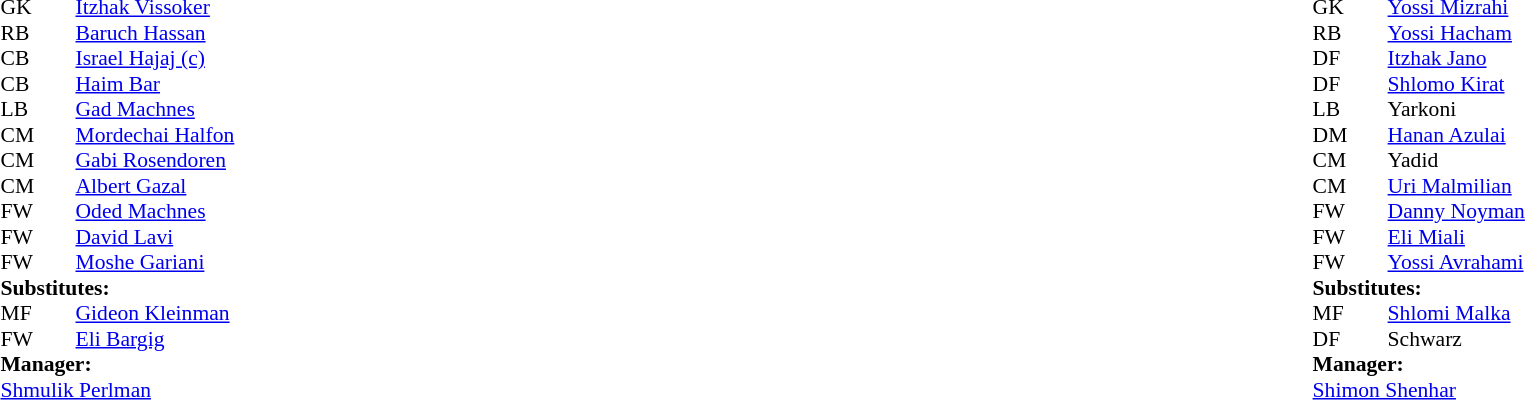<table width="100%">
<tr>
<td valign="top" width="50%"><br><table style="font-size: 90%" cellspacing="0" cellpadding="0">
<tr>
<th width="25"></th>
<th width="25"></th>
</tr>
<tr>
<td>GK</td>
<td><strong> </strong></td>
<td> <a href='#'>Itzhak Vissoker</a></td>
<td></td>
</tr>
<tr>
<td>RB</td>
<td><strong> </strong></td>
<td> <a href='#'>Baruch Hassan</a></td>
<td></td>
</tr>
<tr>
<td>CB</td>
<td><strong> </strong></td>
<td> <a href='#'>Israel Hajaj </a> <a href='#'>(c)</a></td>
<td></td>
</tr>
<tr>
<td>CB</td>
<td><strong> </strong></td>
<td> <a href='#'>Haim Bar</a></td>
<td></td>
</tr>
<tr>
<td>LB</td>
<td><strong> </strong></td>
<td> <a href='#'>Gad Machnes</a></td>
<td></td>
</tr>
<tr>
<td>CM</td>
<td><strong> </strong></td>
<td> <a href='#'>Mordechai Halfon</a></td>
<td></td>
</tr>
<tr>
<td>CM</td>
<td><strong> </strong></td>
<td> <a href='#'>Gabi Rosendoren</a></td>
<td></td>
</tr>
<tr>
<td>CM</td>
<td><strong> </strong></td>
<td>  <a href='#'>Albert Gazal</a></td>
<td></td>
<td></td>
</tr>
<tr>
<td>FW</td>
<td><strong> </strong></td>
<td> <a href='#'>Oded Machnes</a></td>
<td></td>
</tr>
<tr>
<td>FW</td>
<td><strong> </strong></td>
<td> <a href='#'>David Lavi</a></td>
<td></td>
<td></td>
</tr>
<tr>
<td>FW</td>
<td><strong> </strong></td>
<td> <a href='#'>Moshe Gariani</a></td>
<td></td>
</tr>
<tr>
<td colspan=4><strong>Substitutes:</strong></td>
</tr>
<tr>
<td>MF</td>
<td><strong> </strong></td>
<td> <a href='#'>Gideon Kleinman</a></td>
<td></td>
<td></td>
</tr>
<tr>
<td>FW</td>
<td><strong> </strong></td>
<td> <a href='#'>Eli Bargig</a></td>
<td></td>
<td></td>
</tr>
<tr>
<td colspan=4><strong>Manager:</strong></td>
</tr>
<tr>
<td colspan="4"> <a href='#'>Shmulik Perlman</a></td>
</tr>
</table>
</td>
<td valign="top"></td>
<td valign="top" width="50%"><br><table style="font-size: 90%" cellspacing="0" cellpadding="0" align=center>
<tr>
<th width="25"></th>
<th width="25"></th>
</tr>
<tr>
<td>GK</td>
<td><strong> </strong></td>
<td> <a href='#'>Yossi Mizrahi</a></td>
<td></td>
</tr>
<tr>
<td>RB</td>
<td><strong> </strong></td>
<td> <a href='#'>Yossi Hacham</a></td>
<td></td>
<td></td>
</tr>
<tr>
<td>DF</td>
<td><strong> </strong></td>
<td> <a href='#'>Itzhak Jano</a></td>
<td></td>
</tr>
<tr>
<td>DF</td>
<td><strong> </strong></td>
<td> <a href='#'>Shlomo Kirat</a></td>
<td></td>
</tr>
<tr>
<td>LB</td>
<td><strong> </strong></td>
<td> Yarkoni</td>
<td></td>
</tr>
<tr>
<td>DM</td>
<td><strong> </strong></td>
<td> <a href='#'>Hanan Azulai</a></td>
<td></td>
</tr>
<tr>
<td>CM</td>
<td><strong> </strong></td>
<td> Yadid</td>
<td></td>
<td></td>
</tr>
<tr>
<td>CM</td>
<td><strong> </strong></td>
<td> <a href='#'>Uri Malmilian</a></td>
<td></td>
</tr>
<tr>
<td>FW</td>
<td><strong> </strong></td>
<td> <a href='#'>Danny Noyman</a></td>
<td></td>
</tr>
<tr>
<td>FW</td>
<td><strong> </strong></td>
<td> <a href='#'>Eli Miali</a></td>
<td></td>
</tr>
<tr>
<td>FW</td>
<td><strong> </strong></td>
<td> <a href='#'>Yossi Avrahami</a></td>
<td></td>
<td></td>
</tr>
<tr>
<td colspan=4><strong>Substitutes:</strong></td>
</tr>
<tr>
<td>MF</td>
<td><strong> </strong></td>
<td> <a href='#'>Shlomi Malka</a></td>
<td></td>
<td></td>
</tr>
<tr>
<td>DF</td>
<td><strong> </strong></td>
<td> Schwarz</td>
<td></td>
<td></td>
</tr>
<tr>
<td colspan=4><strong>Manager:</strong></td>
</tr>
<tr>
<td colspan="4"> <a href='#'>Shimon Shenhar</a></td>
</tr>
</table>
</td>
</tr>
</table>
